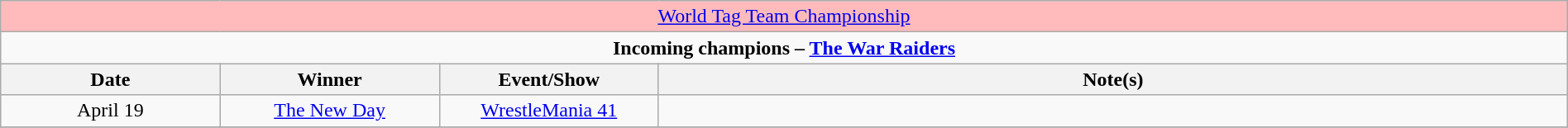<table class="wikitable" style="text-align:center; width:100%;">
<tr style="background:#FBB;">
<td colspan="4" style="text-align: center;"><a href='#'>World Tag Team Championship</a></td>
</tr>
<tr>
<td colspan="4" style="text-align: center;"><strong>Incoming champions – <a href='#'>The War Raiders</a> </strong></td>
</tr>
<tr>
<th width="14%">Date</th>
<th width="14%">Winner</th>
<th width="14%">Event/Show</th>
<th width="58%">Note(s)</th>
</tr>
<tr>
<td>April 19</td>
<td><a href='#'>The New Day</a><br></td>
<td><a href='#'>WrestleMania 41</a><br></td>
<td></td>
</tr>
<tr>
</tr>
</table>
